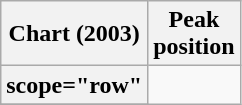<table class="wikitable sortable plainrowheaders" style="text-align:center">
<tr>
<th scope="col">Chart (2003)</th>
<th scope="col">Peak<br>position</th>
</tr>
<tr>
<th>scope="row"</th>
</tr>
<tr>
</tr>
</table>
